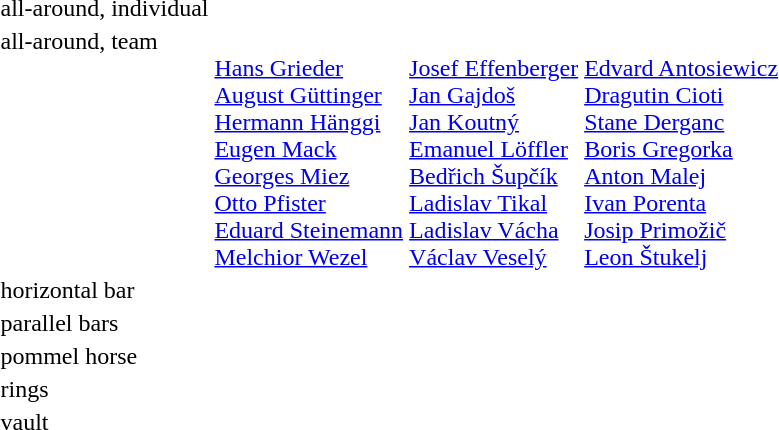<table>
<tr valign="top">
<td>all-around, individual<br></td>
<td></td>
<td></td>
<td></td>
</tr>
<tr valign="top">
<td>all-around, team<br></td>
<td><br><a href='#'>Hans Grieder</a><br><a href='#'>August Güttinger</a><br><a href='#'>Hermann Hänggi</a><br><a href='#'>Eugen Mack</a><br><a href='#'>Georges Miez</a><br><a href='#'>Otto Pfister</a><br><a href='#'>Eduard Steinemann</a><br><a href='#'>Melchior Wezel</a></td>
<td><br><a href='#'>Josef Effenberger</a><br><a href='#'>Jan Gajdoš</a><br><a href='#'>Jan Koutný</a><br><a href='#'>Emanuel Löffler</a><br><a href='#'>Bedřich Šupčík</a><br><a href='#'>Ladislav Tikal</a><br><a href='#'>Ladislav Vácha</a><br><a href='#'>Václav Veselý</a></td>
<td><br><a href='#'>Edvard Antosiewicz</a><br><a href='#'>Dragutin Cioti</a><br><a href='#'>Stane Derganc</a><br><a href='#'>Boris Gregorka</a><br><a href='#'>Anton Malej</a><br><a href='#'>Ivan Porenta</a><br><a href='#'>Josip Primožič</a><br><a href='#'>Leon Štukelj</a></td>
</tr>
<tr>
<td>horizontal bar<br></td>
<td></td>
<td></td>
<td></td>
</tr>
<tr>
<td>parallel bars<br></td>
<td></td>
<td></td>
<td></td>
</tr>
<tr>
<td>pommel horse<br></td>
<td></td>
<td></td>
<td></td>
</tr>
<tr>
<td>rings<br></td>
<td></td>
<td></td>
<td></td>
</tr>
<tr>
<td>vault<br></td>
<td></td>
<td></td>
<td></td>
</tr>
</table>
